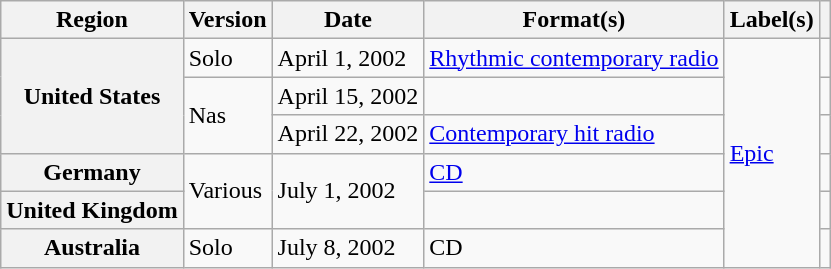<table class="wikitable plainrowheaders">
<tr>
<th scope="col">Region</th>
<th scope="col">Version</th>
<th scope="col">Date</th>
<th scope="col">Format(s)</th>
<th scope="col">Label(s)</th>
<th scope="col"></th>
</tr>
<tr>
<th scope="row" rowspan="3">United States</th>
<td>Solo</td>
<td>April 1, 2002</td>
<td><a href='#'>Rhythmic contemporary radio</a></td>
<td rowspan="6"><a href='#'>Epic</a></td>
<td></td>
</tr>
<tr>
<td rowspan="2">Nas</td>
<td>April 15, 2002</td>
<td></td>
<td></td>
</tr>
<tr>
<td>April 22, 2002</td>
<td><a href='#'>Contemporary hit radio</a></td>
<td></td>
</tr>
<tr>
<th scope="row">Germany</th>
<td rowspan="2">Various</td>
<td rowspan="2">July 1, 2002</td>
<td><a href='#'>CD</a></td>
<td></td>
</tr>
<tr>
<th scope="row">United Kingdom</th>
<td></td>
<td></td>
</tr>
<tr>
<th scope="row">Australia</th>
<td>Solo</td>
<td>July 8, 2002</td>
<td>CD</td>
<td></td>
</tr>
</table>
